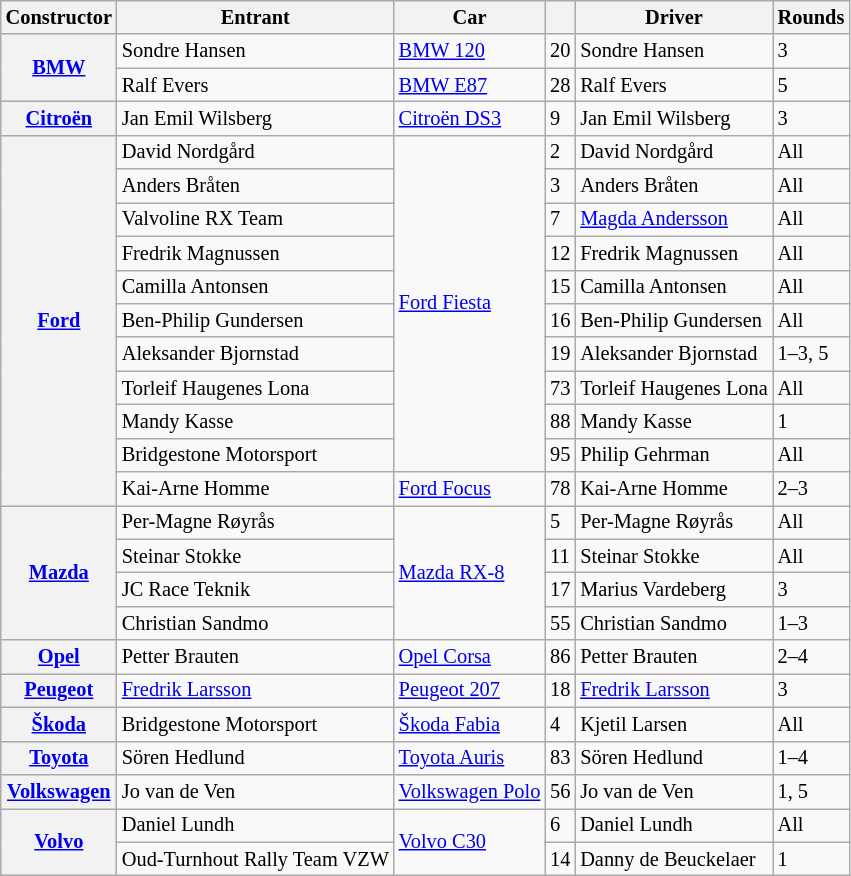<table class="wikitable" style="font-size:85%;">
<tr>
<th>Constructor</th>
<th>Entrant</th>
<th>Car</th>
<th></th>
<th>Driver</th>
<th>Rounds</th>
</tr>
<tr>
<th rowspan=2><a href='#'>BMW</a></th>
<td> Sondre Hansen</td>
<td><a href='#'>BMW 120</a></td>
<td>20</td>
<td> Sondre Hansen</td>
<td>3</td>
</tr>
<tr>
<td> Ralf Evers</td>
<td><a href='#'>BMW E87</a></td>
<td>28</td>
<td> Ralf Evers</td>
<td>5</td>
</tr>
<tr>
<th><a href='#'>Citroën</a></th>
<td> Jan Emil Wilsberg</td>
<td><a href='#'>Citroën DS3</a></td>
<td>9</td>
<td> Jan Emil Wilsberg</td>
<td>3</td>
</tr>
<tr>
<th rowspan=11><a href='#'>Ford</a></th>
<td> David Nordgård</td>
<td rowspan=10><a href='#'>Ford Fiesta</a></td>
<td>2</td>
<td> David Nordgård</td>
<td>All</td>
</tr>
<tr>
<td> Anders Bråten</td>
<td>3</td>
<td> Anders Bråten</td>
<td>All</td>
</tr>
<tr>
<td> Valvoline RX Team</td>
<td>7</td>
<td> <a href='#'>Magda Andersson</a></td>
<td>All</td>
</tr>
<tr>
<td> Fredrik Magnussen</td>
<td>12</td>
<td> Fredrik Magnussen</td>
<td>All</td>
</tr>
<tr>
<td> Camilla Antonsen</td>
<td>15</td>
<td> Camilla Antonsen</td>
<td>All</td>
</tr>
<tr>
<td> Ben-Philip Gundersen</td>
<td>16</td>
<td> Ben-Philip Gundersen</td>
<td>All</td>
</tr>
<tr>
<td> Aleksander Bjornstad</td>
<td>19</td>
<td> Aleksander Bjornstad</td>
<td>1–3, 5</td>
</tr>
<tr>
<td> Torleif Haugenes Lona</td>
<td>73</td>
<td> Torleif Haugenes Lona</td>
<td>All</td>
</tr>
<tr>
<td> Mandy Kasse</td>
<td>88</td>
<td> Mandy Kasse</td>
<td>1</td>
</tr>
<tr>
<td> Bridgestone Motorsport</td>
<td>95</td>
<td> Philip Gehrman</td>
<td>All</td>
</tr>
<tr>
<td> Kai-Arne Homme</td>
<td><a href='#'>Ford Focus</a></td>
<td>78</td>
<td> Kai-Arne Homme</td>
<td>2–3</td>
</tr>
<tr>
<th rowspan=4><a href='#'>Mazda</a></th>
<td> Per-Magne Røyrås</td>
<td rowspan=4><a href='#'>Mazda RX-8</a></td>
<td>5</td>
<td> Per-Magne Røyrås</td>
<td>All</td>
</tr>
<tr>
<td> Steinar Stokke</td>
<td>11</td>
<td> Steinar Stokke</td>
<td>All</td>
</tr>
<tr>
<td> JC Race Teknik</td>
<td>17</td>
<td> Marius Vardeberg</td>
<td>3</td>
</tr>
<tr>
<td> Christian Sandmo</td>
<td>55</td>
<td> Christian Sandmo</td>
<td>1–3</td>
</tr>
<tr>
<th><a href='#'>Opel</a></th>
<td> Petter Brauten</td>
<td><a href='#'>Opel Corsa</a></td>
<td>86</td>
<td> Petter Brauten</td>
<td>2–4</td>
</tr>
<tr>
<th><a href='#'>Peugeot</a></th>
<td> <a href='#'>Fredrik Larsson</a></td>
<td><a href='#'>Peugeot 207</a></td>
<td>18</td>
<td> <a href='#'>Fredrik Larsson</a></td>
<td>3</td>
</tr>
<tr>
<th><a href='#'>Škoda</a></th>
<td> Bridgestone Motorsport</td>
<td><a href='#'>Škoda Fabia</a></td>
<td>4</td>
<td> Kjetil Larsen</td>
<td>All</td>
</tr>
<tr>
<th><a href='#'>Toyota</a></th>
<td> Sören Hedlund</td>
<td><a href='#'>Toyota Auris</a></td>
<td>83</td>
<td> Sören Hedlund</td>
<td>1–4</td>
</tr>
<tr>
<th><a href='#'>Volkswagen</a></th>
<td> Jo van de Ven</td>
<td><a href='#'>Volkswagen Polo</a></td>
<td>56</td>
<td> Jo van de Ven</td>
<td>1, 5</td>
</tr>
<tr>
<th rowspan=2><a href='#'>Volvo</a></th>
<td> Daniel Lundh</td>
<td rowspan=2><a href='#'>Volvo C30</a></td>
<td>6</td>
<td> Daniel Lundh</td>
<td>All</td>
</tr>
<tr>
<td> Oud-Turnhout Rally Team VZW</td>
<td>14</td>
<td> Danny de Beuckelaer</td>
<td>1</td>
</tr>
</table>
